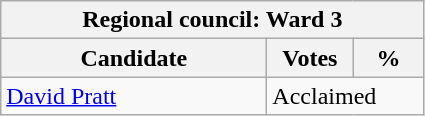<table class="wikitable">
<tr>
<th colspan="3">Regional council: Ward 3</th>
</tr>
<tr>
<th style="width: 170px">Candidate</th>
<th style="width: 50px">Votes</th>
<th style="width: 40px">%</th>
</tr>
<tr>
<td><a href='#'>David Pratt</a></td>
<td colspan="2">Acclaimed</td>
</tr>
</table>
